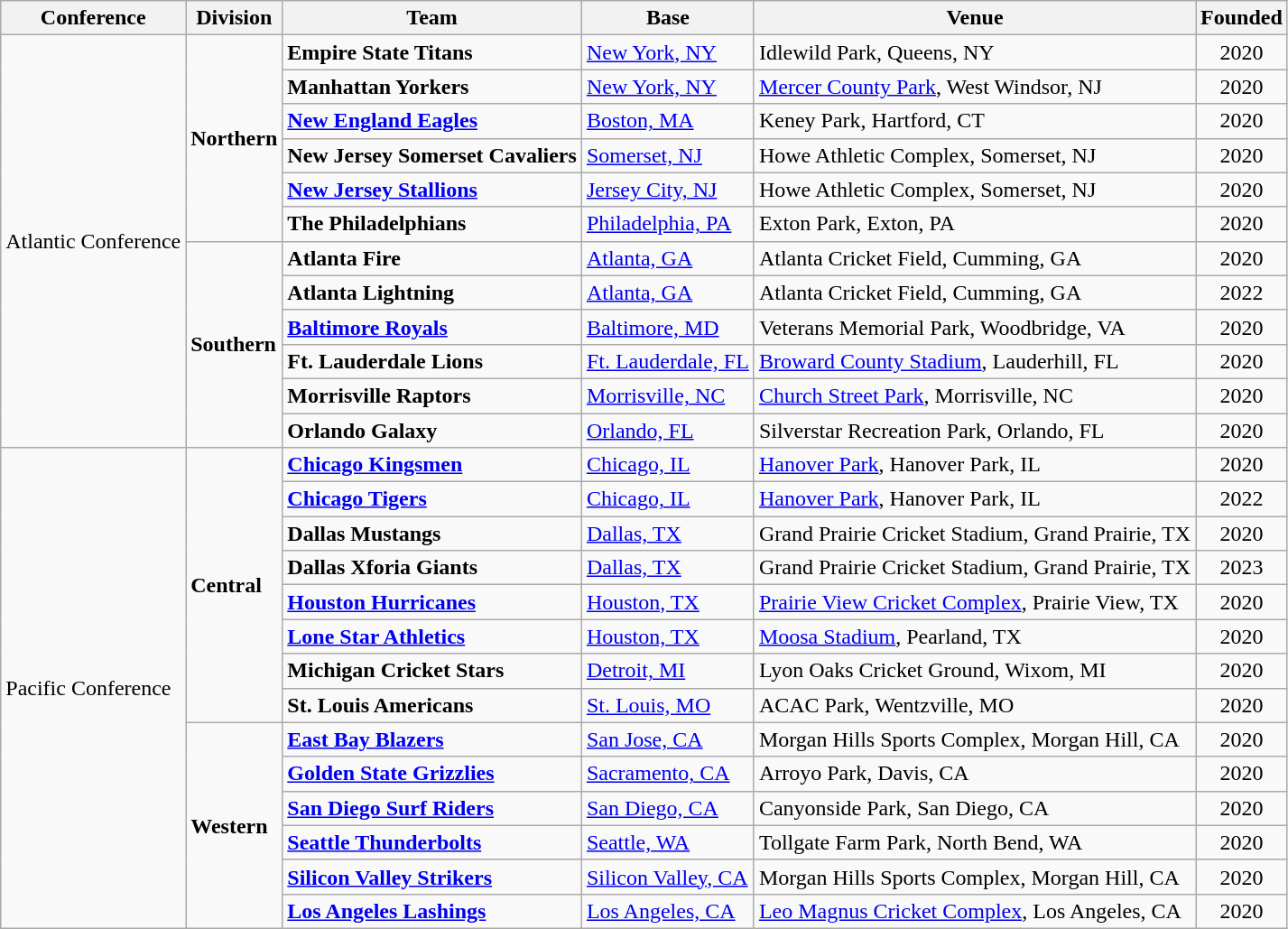<table class="wikitable sortable">
<tr>
<th scope="col">Conference</th>
<th scope="col">Division</th>
<th scope="col">Team</th>
<th scope="col">Base</th>
<th scope="col">Venue</th>
<th scope="col">Founded</th>
</tr>
<tr>
<td rowspan="12">Atlantic Conference</td>
<td rowspan="6"><strong>Northern</strong></td>
<td scope="row"><strong>Empire State Titans</strong></td>
<td><a href='#'>New York, NY</a></td>
<td>Idlewild Park, Queens, NY</td>
<td align="center">2020</td>
</tr>
<tr>
<td scope="row"><strong>Manhattan Yorkers</strong></td>
<td><a href='#'>New York, NY</a></td>
<td><a href='#'>Mercer County Park</a>, West Windsor, NJ</td>
<td align="center">2020</td>
</tr>
<tr>
<td scope="row"><strong><a href='#'>New England Eagles</a></strong></td>
<td><a href='#'>Boston, MA</a></td>
<td>Keney Park, Hartford, CT</td>
<td align="center">2020</td>
</tr>
<tr>
<td scope="row"><strong>New Jersey Somerset Cavaliers</strong></td>
<td><a href='#'>Somerset, NJ</a></td>
<td>Howe Athletic Complex, Somerset, NJ</td>
<td align="center">2020</td>
</tr>
<tr>
<td scope="row"><a href='#'><strong>New Jersey Stallions</strong></a></td>
<td><a href='#'>Jersey City, NJ</a></td>
<td>Howe Athletic Complex, Somerset, NJ</td>
<td align="center">2020</td>
</tr>
<tr>
<td scope="row"><strong>The Philadelphians</strong></td>
<td><a href='#'>Philadelphia, PA</a></td>
<td>Exton Park, Exton, PA</td>
<td align="center">2020</td>
</tr>
<tr>
<td rowspan="6"><strong>Southern</strong></td>
<td scope="row"><strong>Atlanta Fire</strong></td>
<td><a href='#'>Atlanta, GA</a></td>
<td>Atlanta Cricket Field, Cumming, GA</td>
<td align="center">2020</td>
</tr>
<tr>
<td scope="row"><strong>Atlanta Lightning</strong></td>
<td><a href='#'>Atlanta, GA</a></td>
<td>Atlanta Cricket Field, Cumming, GA</td>
<td align="center">2022</td>
</tr>
<tr>
<td scope="row"><strong><a href='#'>Baltimore Royals</a></strong></td>
<td><a href='#'>Baltimore, MD</a></td>
<td>Veterans Memorial Park, Woodbridge, VA</td>
<td align="center">2020</td>
</tr>
<tr>
<td scope="row"><strong>Ft. Lauderdale Lions</strong></td>
<td><a href='#'>Ft. Lauderdale, FL</a></td>
<td><a href='#'>Broward County Stadium</a>, Lauderhill, FL</td>
<td align="center">2020</td>
</tr>
<tr>
<td scope="row"><strong>Morrisville Raptors</strong></td>
<td><a href='#'>Morrisville, NC</a></td>
<td><a href='#'>Church Street Park</a>, Morrisville, NC</td>
<td align="center">2020</td>
</tr>
<tr>
<td scope="row"><strong>Orlando Galaxy</strong></td>
<td><a href='#'>Orlando, FL</a></td>
<td>Silverstar Recreation Park, Orlando, FL</td>
<td align="center">2020</td>
</tr>
<tr>
<td rowspan="14">Pacific Conference</td>
<td rowspan="8"><strong>Central</strong></td>
<td scope="row"><strong><a href='#'>Chicago Kingsmen</a></strong></td>
<td><a href='#'>Chicago, IL</a></td>
<td><a href='#'>Hanover Park</a>, Hanover Park, IL</td>
<td align="center">2020</td>
</tr>
<tr>
<td scope="row"><a href='#'><strong>Chicago Tigers</strong></a></td>
<td><a href='#'>Chicago, IL</a></td>
<td><a href='#'>Hanover Park</a>, Hanover Park, IL</td>
<td align="center">2022</td>
</tr>
<tr>
<td scope="row"><strong>Dallas Mustangs</strong></td>
<td><a href='#'>Dallas, TX</a></td>
<td>Grand Prairie Cricket Stadium, Grand Prairie, TX</td>
<td align="center">2020</td>
</tr>
<tr>
<td scope="row"><strong>Dallas Xforia Giants</strong></td>
<td><a href='#'>Dallas, TX</a></td>
<td>Grand Prairie Cricket Stadium, Grand Prairie, TX</td>
<td align="center">2023</td>
</tr>
<tr>
<td scope="row"><a href='#'><strong>Houston Hurricanes</strong></a></td>
<td><a href='#'>Houston, TX</a></td>
<td><a href='#'>Prairie View Cricket Complex</a>, Prairie View, TX</td>
<td align="center">2020</td>
</tr>
<tr>
<td scope="row"><strong><a href='#'>Lone Star Athletics</a></strong></td>
<td><a href='#'>Houston, TX</a></td>
<td><a href='#'>Moosa Stadium</a>, Pearland, TX</td>
<td align="center">2020</td>
</tr>
<tr>
<td scope="row"><strong>Michigan Cricket Stars</strong></td>
<td><a href='#'>Detroit, MI</a></td>
<td>Lyon Oaks Cricket Ground, Wixom, MI</td>
<td align="center">2020</td>
</tr>
<tr>
<td scope="row"><strong>St. Louis Americans</strong></td>
<td><a href='#'>St. Louis, MO</a></td>
<td>ACAC Park, Wentzville, MO</td>
<td align="center">2020</td>
</tr>
<tr>
<td rowspan="6"><strong>Western</strong></td>
<td scope="row"><a href='#'><strong>East Bay Blazers</strong></a></td>
<td><a href='#'>San Jose, CA</a></td>
<td>Morgan Hills Sports Complex, Morgan Hill, CA</td>
<td align="center">2020</td>
</tr>
<tr>
<td scope="row"><strong><a href='#'>Golden State Grizzlies</a></strong></td>
<td><a href='#'>Sacramento, CA</a></td>
<td>Arroyo Park, Davis, CA</td>
<td align="center">2020</td>
</tr>
<tr>
<td scope="row"><strong><a href='#'>San Diego Surf Riders</a></strong></td>
<td><a href='#'>San Diego, CA</a></td>
<td>Canyonside Park, San Diego, CA</td>
<td align="center">2020</td>
</tr>
<tr>
<td scope="row"><strong><a href='#'>Seattle Thunderbolts</a></strong></td>
<td><a href='#'>Seattle, WA</a></td>
<td>Tollgate Farm Park, North Bend, WA</td>
<td align="center">2020</td>
</tr>
<tr>
<td scope="row"><strong><a href='#'>Silicon Valley Strikers</a></strong></td>
<td><a href='#'>Silicon Valley, CA</a></td>
<td>Morgan Hills Sports Complex, Morgan Hill, CA</td>
<td align="center">2020</td>
</tr>
<tr>
<td scope="row"><strong><a href='#'>Los Angeles Lashings</a></strong></td>
<td><a href='#'>Los Angeles, CA</a></td>
<td><a href='#'>Leo Magnus Cricket Complex</a>, Los Angeles, CA</td>
<td align="center">2020</td>
</tr>
</table>
